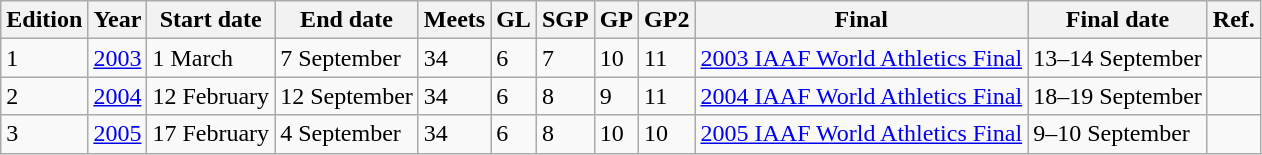<table class="wikitable sortable">
<tr>
<th>Edition</th>
<th>Year</th>
<th>Start date</th>
<th>End date</th>
<th>Meets</th>
<th>GL</th>
<th>SGP</th>
<th>GP</th>
<th>GP2</th>
<th>Final</th>
<th>Final date</th>
<th>Ref.</th>
</tr>
<tr>
<td>1</td>
<td><a href='#'>2003</a></td>
<td>1 March</td>
<td>7 September</td>
<td>34</td>
<td>6</td>
<td>7</td>
<td>10</td>
<td>11</td>
<td><a href='#'>2003 IAAF World Athletics Final</a></td>
<td>13–14 September</td>
<td></td>
</tr>
<tr>
<td>2</td>
<td><a href='#'>2004</a></td>
<td>12 February</td>
<td>12 September</td>
<td>34</td>
<td>6</td>
<td>8</td>
<td>9</td>
<td>11</td>
<td><a href='#'>2004 IAAF World Athletics Final</a></td>
<td>18–19 September</td>
<td></td>
</tr>
<tr>
<td>3</td>
<td><a href='#'>2005</a></td>
<td>17 February</td>
<td>4 September</td>
<td>34</td>
<td>6</td>
<td>8</td>
<td>10</td>
<td>10</td>
<td><a href='#'>2005 IAAF World Athletics Final</a></td>
<td>9–10 September</td>
<td></td>
</tr>
</table>
